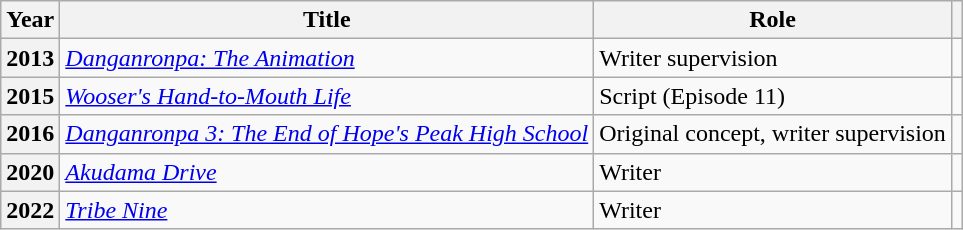<table class="wikitable sortable">
<tr>
<th>Year</th>
<th>Title</th>
<th>Role</th>
<th class="unsortable"></th>
</tr>
<tr>
<th>2013</th>
<td><em><a href='#'>Danganronpa: The Animation</a></em></td>
<td>Writer supervision</td>
<td></td>
</tr>
<tr>
<th>2015</th>
<td><em><a href='#'>Wooser's Hand-to-Mouth Life</a></em></td>
<td>Script (Episode 11)</td>
<td></td>
</tr>
<tr>
<th>2016</th>
<td><em><a href='#'>Danganronpa 3: The End of Hope's Peak High School</a></em></td>
<td>Original concept, writer supervision</td>
<td></td>
</tr>
<tr>
<th>2020</th>
<td><em><a href='#'>Akudama Drive</a></em></td>
<td>Writer</td>
<td></td>
</tr>
<tr>
<th>2022</th>
<td><em><a href='#'>Tribe Nine</a></em></td>
<td>Writer</td>
<td></td>
</tr>
</table>
